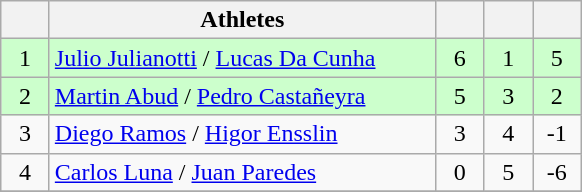<table class="wikitable" style="text-align: center; font-size:100% ">
<tr>
<th width=25></th>
<th width=250>Athletes</th>
<th width=25></th>
<th width=25></th>
<th width=25></th>
</tr>
<tr bgcolor="ccffcc">
<td>1</td>
<td align=left> <a href='#'>Julio Julianotti</a> / <a href='#'>Lucas Da Cunha</a></td>
<td>6</td>
<td>1</td>
<td>5</td>
</tr>
<tr bgcolor="ccffcc">
<td>2</td>
<td align=left> <a href='#'>Martin Abud</a> / <a href='#'>Pedro Castañeyra</a></td>
<td>5</td>
<td>3</td>
<td>2</td>
</tr>
<tr>
<td>3</td>
<td align=left> <a href='#'>Diego Ramos</a> / <a href='#'>Higor Ensslin</a></td>
<td>3</td>
<td>4</td>
<td>-1</td>
</tr>
<tr>
<td>4</td>
<td align=left> <a href='#'>Carlos Luna</a> / <a href='#'>Juan Paredes</a></td>
<td>0</td>
<td>5</td>
<td>-6</td>
</tr>
<tr>
</tr>
</table>
